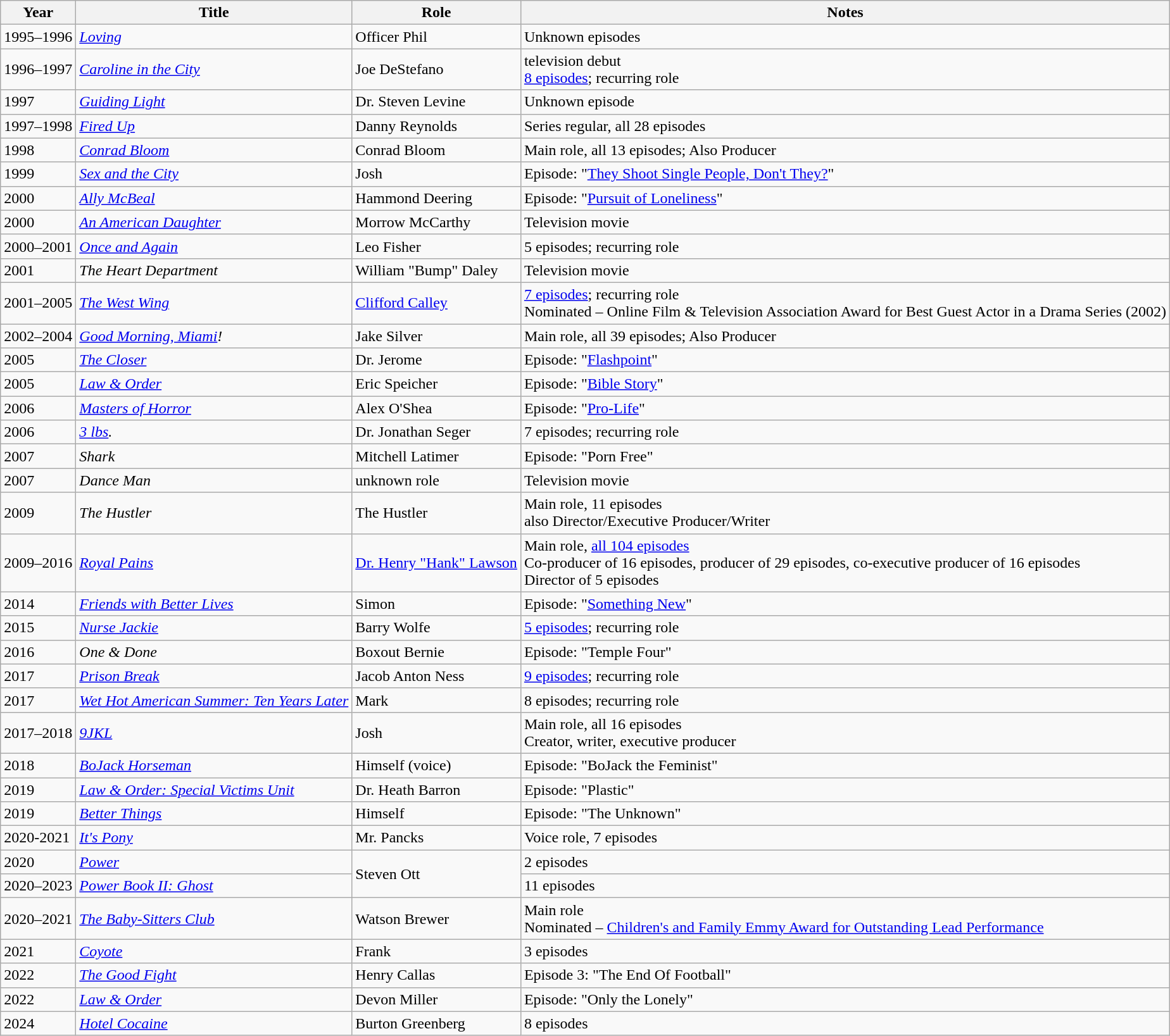<table class="wikitable">
<tr>
<th>Year</th>
<th>Title</th>
<th>Role</th>
<th>Notes</th>
</tr>
<tr>
<td>1995–1996</td>
<td><em><a href='#'>Loving</a></em></td>
<td>Officer Phil</td>
<td>Unknown episodes</td>
</tr>
<tr>
<td>1996–1997</td>
<td><em><a href='#'>Caroline in the City</a></em></td>
<td>Joe DeStefano</td>
<td>television debut<br><a href='#'>8 episodes</a>; recurring role</td>
</tr>
<tr>
<td>1997</td>
<td><em><a href='#'>Guiding Light</a></em></td>
<td>Dr. Steven Levine</td>
<td>Unknown episode</td>
</tr>
<tr>
<td>1997–1998</td>
<td><em><a href='#'>Fired Up</a></em></td>
<td>Danny Reynolds</td>
<td>Series regular, all 28 episodes</td>
</tr>
<tr>
<td>1998</td>
<td><em><a href='#'>Conrad Bloom</a></em></td>
<td>Conrad Bloom</td>
<td>Main role, all 13 episodes; Also Producer</td>
</tr>
<tr>
<td>1999</td>
<td><em><a href='#'>Sex and the City</a></em></td>
<td>Josh</td>
<td>Episode: "<a href='#'>They Shoot Single People, Don't They?</a>"</td>
</tr>
<tr>
<td>2000</td>
<td><em><a href='#'>Ally McBeal</a></em></td>
<td>Hammond Deering</td>
<td>Episode: "<a href='#'>Pursuit of Loneliness</a>"</td>
</tr>
<tr>
<td>2000</td>
<td><em><a href='#'>An American Daughter</a></em></td>
<td>Morrow McCarthy</td>
<td>Television movie</td>
</tr>
<tr>
<td>2000–2001</td>
<td><em><a href='#'>Once and Again</a></em></td>
<td>Leo Fisher</td>
<td>5 episodes; recurring role</td>
</tr>
<tr>
<td>2001</td>
<td><em>The Heart Department</em></td>
<td>William "Bump" Daley</td>
<td>Television movie</td>
</tr>
<tr>
<td>2001–2005</td>
<td><em><a href='#'>The West Wing</a></em></td>
<td><a href='#'>Clifford Calley</a></td>
<td><a href='#'>7 episodes</a>; recurring role<br>Nominated – Online Film & Television Association Award for Best Guest Actor in a Drama Series (2002)</td>
</tr>
<tr>
<td>2002–2004</td>
<td><em><a href='#'>Good Morning, Miami</a>!</em></td>
<td>Jake Silver</td>
<td>Main role, all 39 episodes; Also Producer</td>
</tr>
<tr>
<td>2005</td>
<td><em><a href='#'>The Closer</a></em></td>
<td>Dr. Jerome</td>
<td>Episode: "<a href='#'>Flashpoint</a>"</td>
</tr>
<tr>
<td>2005</td>
<td><em><a href='#'>Law & Order</a></em></td>
<td>Eric Speicher</td>
<td>Episode: "<a href='#'>Bible Story</a>"</td>
</tr>
<tr>
<td>2006</td>
<td><em><a href='#'>Masters of Horror</a></em></td>
<td>Alex O'Shea</td>
<td>Episode: "<a href='#'>Pro-Life</a>"</td>
</tr>
<tr>
<td>2006</td>
<td><em><a href='#'>3 lbs</a>.</em></td>
<td>Dr. Jonathan Seger</td>
<td>7 episodes; recurring role</td>
</tr>
<tr>
<td>2007</td>
<td><em>Shark</em></td>
<td>Mitchell Latimer</td>
<td>Episode: "Porn Free"</td>
</tr>
<tr>
<td>2007</td>
<td><em>Dance Man</em></td>
<td>unknown role</td>
<td>Television movie</td>
</tr>
<tr>
<td>2009</td>
<td><em>The Hustler</em></td>
<td>The Hustler</td>
<td>Main role, 11 episodes<br>also Director/Executive Producer/Writer</td>
</tr>
<tr>
<td>2009–2016</td>
<td><em><a href='#'>Royal Pains</a></em></td>
<td><a href='#'>Dr. Henry "Hank" Lawson</a></td>
<td>Main role, <a href='#'>all 104 episodes</a><br>Co-producer of 16 episodes, producer of 29 episodes, co-executive producer of 16 episodes<br>Director of 5 episodes</td>
</tr>
<tr>
<td>2014</td>
<td><em><a href='#'>Friends with Better Lives</a></em></td>
<td>Simon</td>
<td>Episode: "<a href='#'>Something New</a>"</td>
</tr>
<tr>
<td>2015</td>
<td><em><a href='#'>Nurse Jackie</a></em></td>
<td>Barry Wolfe</td>
<td><a href='#'>5 episodes</a>; recurring role</td>
</tr>
<tr>
<td>2016</td>
<td><em>One & Done</em></td>
<td>Boxout Bernie</td>
<td>Episode: "Temple Four"</td>
</tr>
<tr>
<td>2017</td>
<td><em><a href='#'>Prison Break</a></em></td>
<td>Jacob Anton Ness</td>
<td><a href='#'>9 episodes</a>; recurring role</td>
</tr>
<tr>
<td>2017</td>
<td><em><a href='#'>Wet Hot American Summer: Ten Years Later</a></em></td>
<td>Mark</td>
<td>8 episodes; recurring role</td>
</tr>
<tr>
<td>2017–2018</td>
<td><em><a href='#'>9JKL</a></em></td>
<td>Josh</td>
<td>Main role, all 16 episodes<br>Creator, writer, executive producer</td>
</tr>
<tr>
<td>2018</td>
<td><em><a href='#'>BoJack Horseman</a></em></td>
<td>Himself (voice)</td>
<td>Episode: "BoJack the Feminist"</td>
</tr>
<tr>
<td>2019</td>
<td><em><a href='#'>Law & Order: Special Victims Unit</a></em></td>
<td>Dr. Heath Barron</td>
<td>Episode: "Plastic"</td>
</tr>
<tr>
<td>2019</td>
<td><em><a href='#'>Better Things</a></em></td>
<td>Himself</td>
<td>Episode: "The Unknown"</td>
</tr>
<tr>
<td>2020-2021</td>
<td><em><a href='#'>It's Pony</a></em></td>
<td>Mr. Pancks</td>
<td>Voice role, 7 episodes</td>
</tr>
<tr>
<td>2020</td>
<td><em><a href='#'>Power</a></em></td>
<td rowspan="2">Steven Ott</td>
<td>2 episodes</td>
</tr>
<tr>
<td>2020–2023</td>
<td><em><a href='#'>Power Book II: Ghost</a></em></td>
<td>11 episodes</td>
</tr>
<tr>
<td>2020–2021</td>
<td><em><a href='#'>The Baby-Sitters Club</a></em></td>
<td>Watson Brewer</td>
<td>Main role <br> Nominated – <a href='#'>Children's and Family Emmy Award for Outstanding Lead Performance</a></td>
</tr>
<tr>
<td>2021</td>
<td><em><a href='#'>Coyote</a></em></td>
<td>Frank</td>
<td>3 episodes</td>
</tr>
<tr>
<td>2022</td>
<td><em><a href='#'>The Good Fight</a></em></td>
<td>Henry Callas</td>
<td>Episode 3: "The End Of Football"</td>
</tr>
<tr>
<td>2022</td>
<td><em><a href='#'>Law & Order</a></em></td>
<td>Devon Miller</td>
<td>Episode: "Only the Lonely"</td>
</tr>
<tr>
<td>2024</td>
<td><em><a href='#'>Hotel Cocaine</a></em></td>
<td>Burton Greenberg</td>
<td>8 episodes</td>
</tr>
</table>
